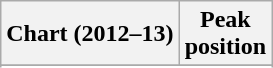<table class="wikitable sortable">
<tr>
<th>Chart (2012–13)</th>
<th style="text-align:center;">Peak<br>position</th>
</tr>
<tr>
</tr>
<tr>
</tr>
</table>
